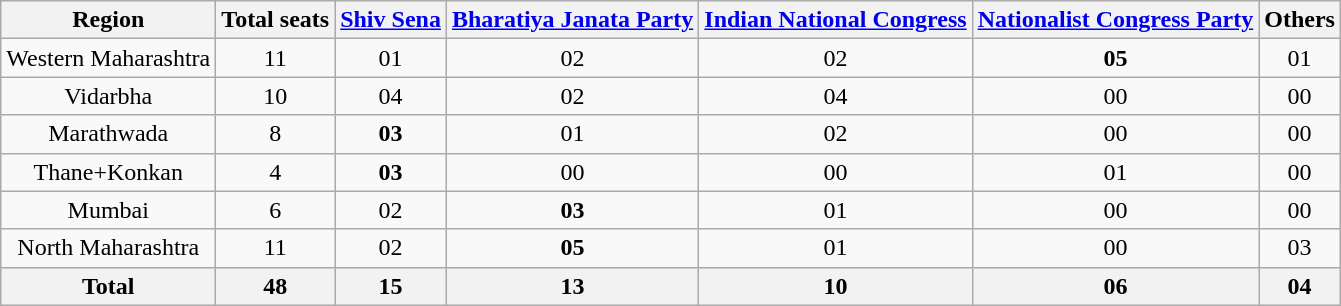<table class="wikitable sortable" style="text-align:center;">
<tr>
<th>Region</th>
<th>Total seats</th>
<th><a href='#'>Shiv Sena</a></th>
<th><a href='#'>Bharatiya Janata Party</a></th>
<th><a href='#'>Indian National Congress</a></th>
<th><a href='#'>Nationalist Congress Party</a></th>
<th>Others</th>
</tr>
<tr>
<td>Western Maharashtra</td>
<td>11</td>
<td>01</td>
<td>02</td>
<td>02</td>
<td><strong>05</strong></td>
<td>01</td>
</tr>
<tr>
<td>Vidarbha</td>
<td>10</td>
<td>04</td>
<td>02</td>
<td>04</td>
<td>00</td>
<td>00</td>
</tr>
<tr>
<td>Marathwada</td>
<td>8</td>
<td><strong>03</strong></td>
<td>01</td>
<td>02</td>
<td>00</td>
<td>00</td>
</tr>
<tr>
<td>Thane+Konkan</td>
<td>4</td>
<td><strong>03</strong></td>
<td>00</td>
<td>00</td>
<td>01</td>
<td>00</td>
</tr>
<tr>
<td>Mumbai</td>
<td>6</td>
<td>02</td>
<td><strong>03</strong></td>
<td>01</td>
<td>00</td>
<td>00</td>
</tr>
<tr>
<td>North Maharashtra</td>
<td>11</td>
<td>02</td>
<td><strong>05</strong></td>
<td>01</td>
<td>00</td>
<td>03</td>
</tr>
<tr>
<th><strong>Total</strong></th>
<th><strong>48</strong></th>
<th>15</th>
<th>13</th>
<th>10</th>
<th>06</th>
<th>04</th>
</tr>
</table>
